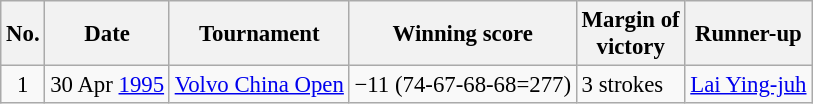<table class="wikitable" style="font-size:95%;">
<tr>
<th>No.</th>
<th>Date</th>
<th>Tournament</th>
<th>Winning score</th>
<th>Margin of<br>victory</th>
<th>Runner-up</th>
</tr>
<tr>
<td align=center>1</td>
<td align=right>30 Apr <a href='#'>1995</a></td>
<td><a href='#'>Volvo China Open</a></td>
<td>−11 (74-67-68-68=277)</td>
<td>3 strokes</td>
<td> <a href='#'>Lai Ying-juh</a></td>
</tr>
</table>
